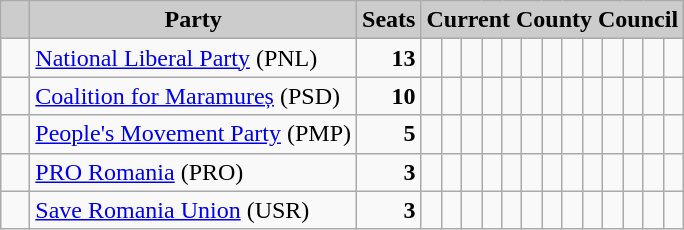<table class="wikitable">
<tr>
<th style="background:#ccc">   </th>
<th style="background:#ccc">Party</th>
<th style="background:#ccc">Seats</th>
<th style="background:#ccc" colspan="13">Current County Council</th>
</tr>
<tr>
<td>  </td>
<td><a href='#'>National Liberal Party</a> (PNL)</td>
<td style="text-align: right"><strong>13</strong></td>
<td>  </td>
<td>  </td>
<td>  </td>
<td>  </td>
<td>  </td>
<td>  </td>
<td>  </td>
<td>  </td>
<td>  </td>
<td>  </td>
<td>  </td>
<td>  </td>
<td>  </td>
</tr>
<tr>
<td>  </td>
<td><a href='#'>Coalition for Maramureș</a> (PSD)</td>
<td style="text-align: right"><strong>10</strong></td>
<td>  </td>
<td>  </td>
<td>  </td>
<td>  </td>
<td>  </td>
<td>  </td>
<td>  </td>
<td>  </td>
<td>  </td>
<td>  </td>
<td> </td>
<td> </td>
<td> </td>
</tr>
<tr>
<td>  </td>
<td><a href='#'>People's Movement Party</a> (PMP)</td>
<td style="text-align: right"><strong>5</strong></td>
<td>  </td>
<td>  </td>
<td>  </td>
<td>  </td>
<td>  </td>
<td> </td>
<td> </td>
<td> </td>
<td> </td>
<td> </td>
<td> </td>
<td> </td>
<td> </td>
</tr>
<tr>
<td>  </td>
<td><a href='#'>PRO Romania</a> (PRO)</td>
<td style="text-align: right"><strong>3</strong></td>
<td>  </td>
<td>  </td>
<td>  </td>
<td> </td>
<td> </td>
<td> </td>
<td> </td>
<td> </td>
<td> </td>
<td> </td>
<td> </td>
<td> </td>
<td> </td>
</tr>
<tr>
<td>  </td>
<td><a href='#'>Save Romania Union</a> (USR)</td>
<td style="text-align: right"><strong>3</strong></td>
<td>  </td>
<td>  </td>
<td>  </td>
<td> </td>
<td> </td>
<td> </td>
<td> </td>
<td> </td>
<td> </td>
<td> </td>
<td> </td>
<td> </td>
<td> </td>
</tr>
</table>
